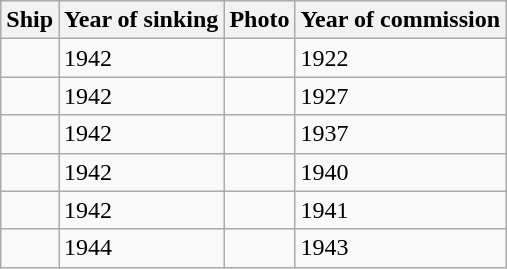<table class="wikitable sortable">
<tr>
<th>Ship</th>
<th>Year of sinking</th>
<th>Photo</th>
<th>Year of commission</th>
</tr>
<tr>
<td></td>
<td>1942</td>
<td></td>
<td>1922</td>
</tr>
<tr>
<td></td>
<td>1942</td>
<td></td>
<td>1927</td>
</tr>
<tr>
<td></td>
<td>1942</td>
<td></td>
<td>1937</td>
</tr>
<tr>
<td></td>
<td>1942</td>
<td></td>
<td>1940</td>
</tr>
<tr>
<td></td>
<td>1942</td>
<td></td>
<td>1941</td>
</tr>
<tr>
<td></td>
<td>1944</td>
<td></td>
<td>1943</td>
</tr>
</table>
